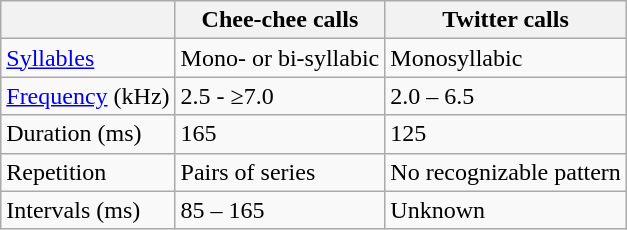<table class="wikitable">
<tr>
<th></th>
<th>Chee-chee calls</th>
<th>Twitter calls</th>
</tr>
<tr>
<td><a href='#'>Syllables</a></td>
<td>Mono- or bi-syllabic</td>
<td>Monosyllabic</td>
</tr>
<tr>
<td><a href='#'>Frequency</a> (kHz)</td>
<td>2.5 - ≥7.0</td>
<td>2.0 – 6.5</td>
</tr>
<tr>
<td>Duration (ms)</td>
<td>165</td>
<td>125</td>
</tr>
<tr>
<td>Repetition</td>
<td>Pairs of series</td>
<td>No recognizable pattern</td>
</tr>
<tr>
<td>Intervals (ms)</td>
<td>85 – 165</td>
<td>Unknown</td>
</tr>
</table>
